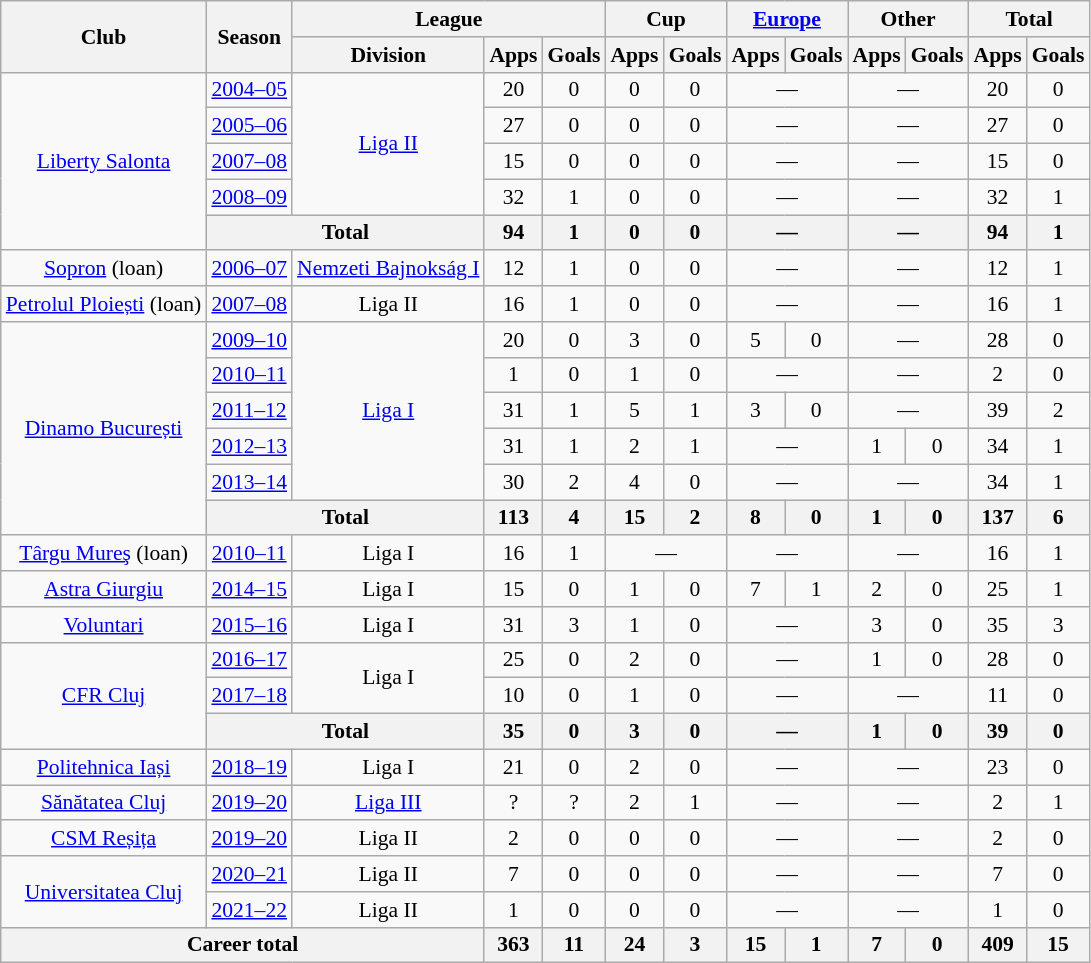<table class="wikitable" style="font-size:90%; text-align: center;">
<tr>
<th rowspan="2">Club</th>
<th rowspan="2">Season</th>
<th colspan="3">League</th>
<th colspan="2">Cup</th>
<th colspan="2"><a href='#'>Europe</a></th>
<th colspan="2">Other</th>
<th colspan="2">Total</th>
</tr>
<tr>
<th>Division</th>
<th>Apps</th>
<th>Goals</th>
<th>Apps</th>
<th>Goals</th>
<th>Apps</th>
<th>Goals</th>
<th>Apps</th>
<th>Goals</th>
<th>Apps</th>
<th>Goals</th>
</tr>
<tr>
<td rowspan="5" valign="center"><a href='#'>Liberty Salonta</a></td>
<td><a href='#'>2004–05</a></td>
<td rowspan="4" valign="center"><a href='#'>Liga II</a></td>
<td>20</td>
<td>0</td>
<td>0</td>
<td>0</td>
<td colspan="2">—</td>
<td colspan="2">—</td>
<td>20</td>
<td>0</td>
</tr>
<tr>
<td><a href='#'>2005–06</a></td>
<td>27</td>
<td>0</td>
<td>0</td>
<td>0</td>
<td colspan="2">—</td>
<td colspan="2">—</td>
<td>27</td>
<td>0</td>
</tr>
<tr>
<td><a href='#'>2007–08</a></td>
<td>15</td>
<td>0</td>
<td>0</td>
<td>0</td>
<td colspan="2">—</td>
<td colspan="2">—</td>
<td>15</td>
<td>0</td>
</tr>
<tr>
<td><a href='#'>2008–09</a></td>
<td>32</td>
<td>1</td>
<td>0</td>
<td>0</td>
<td colspan="2">—</td>
<td colspan="2">—</td>
<td>32</td>
<td>1</td>
</tr>
<tr>
<th colspan="2" valign="center">Total</th>
<th>94</th>
<th>1</th>
<th>0</th>
<th>0</th>
<th colspan="2">—</th>
<th colspan="2">—</th>
<th>94</th>
<th>1</th>
</tr>
<tr>
<td rowspan="1" valign="center"><a href='#'>Sopron</a> (loan)</td>
<td><a href='#'>2006–07</a></td>
<td rowspan="1" valign="center"><a href='#'>Nemzeti Bajnokság I</a></td>
<td>12</td>
<td>1</td>
<td>0</td>
<td>0</td>
<td colspan="2">—</td>
<td colspan="2">—</td>
<td>12</td>
<td>1</td>
</tr>
<tr>
<td rowspan="1" valign="center"><a href='#'>Petrolul Ploiești</a> (loan)</td>
<td><a href='#'>2007–08</a></td>
<td rowspan="1" valign="center">Liga II</td>
<td>16</td>
<td>1</td>
<td>0</td>
<td>0</td>
<td colspan="2">—</td>
<td colspan="2">—</td>
<td>16</td>
<td>1</td>
</tr>
<tr>
<td rowspan="6" valign="center"><a href='#'>Dinamo București</a></td>
<td><a href='#'>2009–10</a></td>
<td rowspan="5" valign="center"><a href='#'>Liga I</a></td>
<td>20</td>
<td>0</td>
<td>3</td>
<td>0</td>
<td>5</td>
<td>0</td>
<td colspan="2">—</td>
<td>28</td>
<td>0</td>
</tr>
<tr>
<td><a href='#'>2010–11</a></td>
<td>1</td>
<td>0</td>
<td>1</td>
<td>0</td>
<td colspan="2">—</td>
<td colspan="2">—</td>
<td>2</td>
<td>0</td>
</tr>
<tr>
<td><a href='#'>2011–12</a></td>
<td>31</td>
<td>1</td>
<td>5</td>
<td>1</td>
<td>3</td>
<td>0</td>
<td colspan="2">—</td>
<td>39</td>
<td>2</td>
</tr>
<tr>
<td><a href='#'>2012–13</a></td>
<td>31</td>
<td>1</td>
<td>2</td>
<td>1</td>
<td colspan="2">—</td>
<td>1</td>
<td>0</td>
<td>34</td>
<td>1</td>
</tr>
<tr>
<td><a href='#'>2013–14</a></td>
<td>30</td>
<td>2</td>
<td>4</td>
<td>0</td>
<td colspan="2">—</td>
<td colspan="2">—</td>
<td>34</td>
<td>1</td>
</tr>
<tr>
<th colspan="2" valign="center">Total</th>
<th>113</th>
<th>4</th>
<th>15</th>
<th>2</th>
<th>8</th>
<th>0</th>
<th>1</th>
<th>0</th>
<th>137</th>
<th>6</th>
</tr>
<tr>
<td rowspan="1" valign="center"><a href='#'>Târgu Mureş</a> (loan)</td>
<td><a href='#'>2010–11</a></td>
<td rowspan="1" valign="center">Liga I</td>
<td>16</td>
<td>1</td>
<td colspan="2">—</td>
<td colspan="2">—</td>
<td colspan="2">—</td>
<td>16</td>
<td>1</td>
</tr>
<tr>
<td rowspan="1" valign="center"><a href='#'>Astra Giurgiu</a></td>
<td><a href='#'>2014–15</a></td>
<td rowspan="1" valign="center">Liga I</td>
<td>15</td>
<td>0</td>
<td>1</td>
<td>0</td>
<td>7</td>
<td>1</td>
<td>2</td>
<td>0</td>
<td>25</td>
<td>1</td>
</tr>
<tr>
<td rowspan="1" valign="center"><a href='#'>Voluntari</a></td>
<td><a href='#'>2015–16</a></td>
<td rowspan="1" valign="center">Liga I</td>
<td>31</td>
<td>3</td>
<td>1</td>
<td>0</td>
<td colspan="2">—</td>
<td>3</td>
<td>0</td>
<td>35</td>
<td>3</td>
</tr>
<tr>
<td rowspan="3" valign="center"><a href='#'>CFR Cluj</a></td>
<td><a href='#'>2016–17</a></td>
<td rowspan="2" valign="center">Liga I</td>
<td>25</td>
<td>0</td>
<td>2</td>
<td>0</td>
<td colspan="2">—</td>
<td>1</td>
<td>0</td>
<td>28</td>
<td>0</td>
</tr>
<tr>
<td><a href='#'>2017–18</a></td>
<td>10</td>
<td>0</td>
<td>1</td>
<td>0</td>
<td colspan="2">—</td>
<td colspan="2">—</td>
<td>11</td>
<td>0</td>
</tr>
<tr>
<th colspan="2" valign="center">Total</th>
<th>35</th>
<th>0</th>
<th>3</th>
<th>0</th>
<th colspan="2">—</th>
<th>1</th>
<th>0</th>
<th>39</th>
<th>0</th>
</tr>
<tr>
<td rowspan="1" valign="center"><a href='#'>Politehnica Iași</a></td>
<td><a href='#'>2018–19</a></td>
<td rowspan="1" valign="center">Liga I</td>
<td>21</td>
<td>0</td>
<td>2</td>
<td>0</td>
<td colspan="2">—</td>
<td colspan="2">—</td>
<td>23</td>
<td>0</td>
</tr>
<tr>
<td rowspan="1" valign="center"><a href='#'>Sănătatea Cluj</a></td>
<td><a href='#'>2019–20</a></td>
<td rowspan="1" valign="center"><a href='#'>Liga III</a></td>
<td>?</td>
<td>?</td>
<td>2</td>
<td>1</td>
<td colspan="2">—</td>
<td colspan="2">—</td>
<td>2</td>
<td>1</td>
</tr>
<tr>
<td rowspan="1" valign="center"><a href='#'>CSM Reșița</a></td>
<td><a href='#'>2019–20</a></td>
<td rowspan="1" valign="center">Liga II</td>
<td>2</td>
<td>0</td>
<td>0</td>
<td>0</td>
<td colspan="2">—</td>
<td colspan="2">—</td>
<td>2</td>
<td>0</td>
</tr>
<tr>
<td rowspan="2" valign="center"><a href='#'>Universitatea Cluj</a></td>
<td><a href='#'>2020–21</a></td>
<td rowspan="1" valign="center">Liga II</td>
<td>7</td>
<td>0</td>
<td>0</td>
<td>0</td>
<td colspan="2">—</td>
<td colspan="2">—</td>
<td>7</td>
<td>0</td>
</tr>
<tr>
<td><a href='#'>2021–22</a></td>
<td rowspan="1" valign="center">Liga II</td>
<td>1</td>
<td>0</td>
<td>0</td>
<td>0</td>
<td colspan="2">—</td>
<td colspan="2">—</td>
<td>1</td>
<td>0</td>
</tr>
<tr>
<th colspan="3">Career total</th>
<th>363</th>
<th>11</th>
<th>24</th>
<th>3</th>
<th>15</th>
<th>1</th>
<th>7</th>
<th>0</th>
<th>409</th>
<th>15</th>
</tr>
</table>
